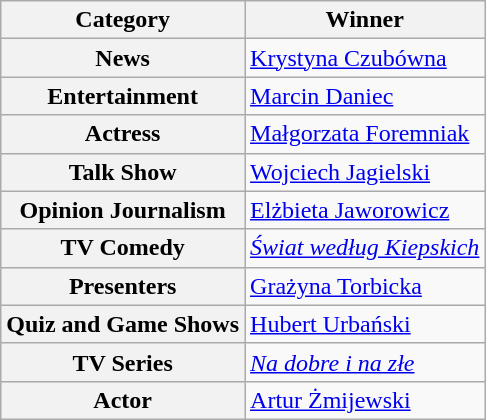<table class="wikitable">
<tr>
<th>Category</th>
<th>Winner</th>
</tr>
<tr>
<th scope="row">News</th>
<td><a href='#'>Krystyna Czubówna</a></td>
</tr>
<tr>
<th scope="row">Entertainment</th>
<td><a href='#'>Marcin Daniec</a></td>
</tr>
<tr>
<th scope="row">Actress</th>
<td><a href='#'>Małgorzata Foremniak</a></td>
</tr>
<tr>
<th scope="row">Talk Show</th>
<td><a href='#'>Wojciech Jagielski</a></td>
</tr>
<tr>
<th scope="row">Opinion Journalism</th>
<td><a href='#'>Elżbieta Jaworowicz</a></td>
</tr>
<tr>
<th scope="row">TV Comedy</th>
<td><em><a href='#'>Świat według Kiepskich</a></em></td>
</tr>
<tr>
<th scope="row">Presenters</th>
<td><a href='#'>Grażyna Torbicka</a></td>
</tr>
<tr>
<th scope="row">Quiz and Game Shows</th>
<td><a href='#'>Hubert Urbański</a></td>
</tr>
<tr>
<th scope="row">TV Series</th>
<td><em><a href='#'>Na dobre i na złe</a></em></td>
</tr>
<tr>
<th scope="row">Actor</th>
<td><a href='#'>Artur Żmijewski</a></td>
</tr>
</table>
